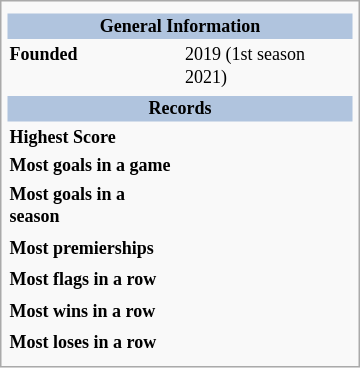<table class="infobox" style="width: 20em; font-size: 75%;">
<tr>
<td align="center" colspan="2"></td>
</tr>
<tr>
<th colspan="2" bgcolor="#b0c4de"><strong>General Information</strong></th>
</tr>
<tr style="vertical-align: top;">
<td><strong>Founded</strong></td>
<td>2019 (1st season 2021)</td>
</tr>
<tr style="vertical-align: top;">
</tr>
<tr>
<th colspan="2" bgcolor="#b0c4de"><strong>Records</strong></th>
</tr>
<tr style="vertical-align: top;">
<td><strong>Highest Score</strong></td>
<td></td>
</tr>
<tr>
<td><strong>Most goals in a game</strong></td>
<td></td>
</tr>
<tr>
<td><strong>Most goals in a season</strong></td>
<td></td>
</tr>
<tr style="vertical-align: top;"jnh>
</tr>
<tr>
<td><strong>Most premierships</strong></td>
<td></td>
</tr>
<tr style="vertical-align: top;"jnh>
</tr>
<tr>
<td><strong>Most flags in a row</strong></td>
<td></td>
</tr>
<tr style="vertical-align: top;"jnh>
</tr>
<tr>
<td><strong>Most wins in a row</strong></td>
<td></td>
</tr>
<tr style="vertical-align: top;"jnh>
</tr>
<tr>
<td><strong>Most loses in a row</strong></td>
<td></td>
</tr>
<tr style="vertical-align: top;"jnh>
</tr>
</table>
